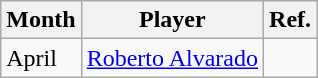<table class="wikitable">
<tr>
<th>Month</th>
<th>Player</th>
<th>Ref.</th>
</tr>
<tr>
<td>April</td>
<td rowspan="1"> <a href='#'>Roberto Alvarado</a></td>
<td></td>
</tr>
</table>
